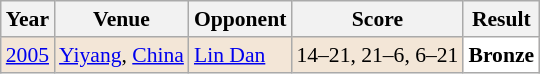<table class="sortable wikitable" style="font-size: 90%;">
<tr>
<th>Year</th>
<th>Venue</th>
<th>Opponent</th>
<th>Score</th>
<th>Result</th>
</tr>
<tr style="background:#F3E6D7">
<td align="center"><a href='#'>2005</a></td>
<td align="left"><a href='#'>Yiyang</a>, <a href='#'>China</a></td>
<td align="left"> <a href='#'>Lin Dan</a></td>
<td align="left">14–21, 21–6, 6–21</td>
<td style="text-align:left; background:white"> <strong>Bronze</strong></td>
</tr>
</table>
